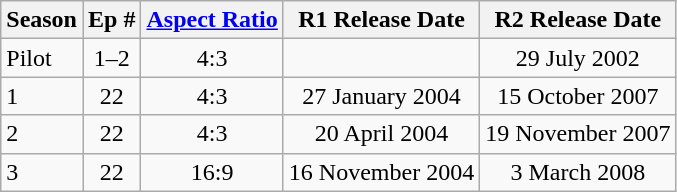<table class="wikitable">
<tr>
<th>Season</th>
<th>Ep #</th>
<th><a href='#'>Aspect Ratio</a></th>
<th>R1 Release Date</th>
<th>R2 Release Date</th>
</tr>
<tr>
<td>Pilot</td>
<td align="center">1–2</td>
<td align="center">4:3</td>
<td align="center"></td>
<td align="center">29 July 2002</td>
</tr>
<tr>
<td>1</td>
<td align="center">22</td>
<td align="center">4:3</td>
<td align="center">27 January 2004</td>
<td align="center">15 October 2007</td>
</tr>
<tr>
<td>2</td>
<td align="center">22</td>
<td align="center">4:3</td>
<td align="center">20 April 2004</td>
<td align="center">19 November 2007</td>
</tr>
<tr>
<td>3</td>
<td align="center">22</td>
<td align="center">16:9</td>
<td align="center">16 November 2004</td>
<td align="center">3 March 2008</td>
</tr>
</table>
